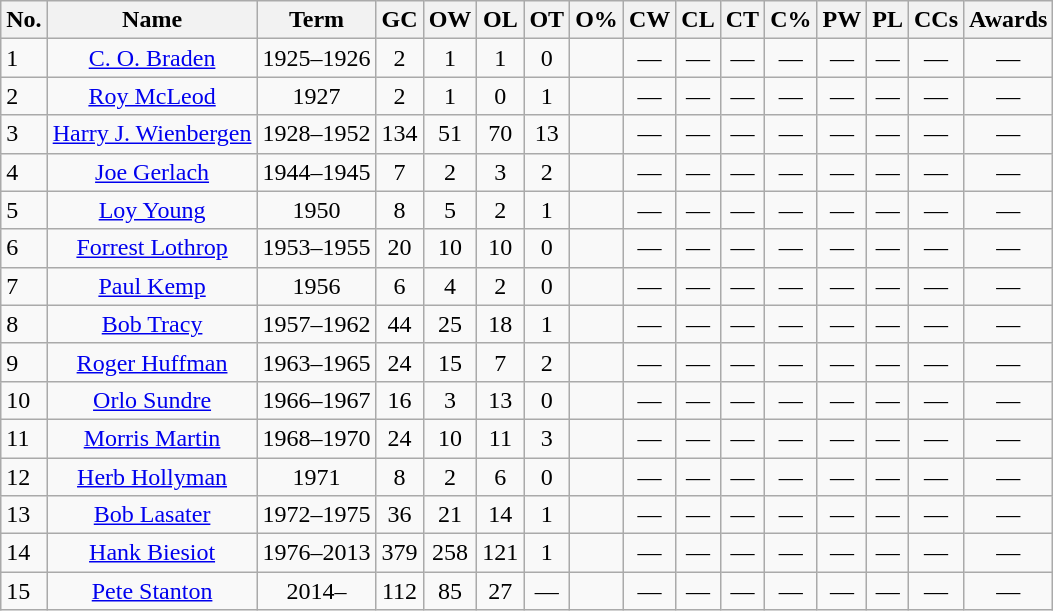<table class="wikitable sortable">
<tr>
<th>No.</th>
<th>Name</th>
<th>Term</th>
<th>GC</th>
<th>OW</th>
<th>OL</th>
<th>OT</th>
<th>O%</th>
<th>CW</th>
<th>CL</th>
<th>CT</th>
<th>C%</th>
<th>PW</th>
<th>PL</th>
<th>CCs</th>
<th class="unsortable">Awards</th>
</tr>
<tr>
<td>1</td>
<td align="center"><a href='#'>C. O. Braden</a></td>
<td align="center">1925–1926</td>
<td align="center">2</td>
<td align="center">1</td>
<td align="center">1</td>
<td align="center">0</td>
<td align="center"></td>
<td align="center">—</td>
<td align="center">—</td>
<td align="center">—</td>
<td align="center">—</td>
<td align="center">—</td>
<td align="center">—</td>
<td align="center">—</td>
<td align="center">—</td>
</tr>
<tr>
<td>2</td>
<td align="center"><a href='#'>Roy McLeod</a></td>
<td align="center">1927</td>
<td align="center">2</td>
<td align="center">1</td>
<td align="center">0</td>
<td align="center">1</td>
<td align="center"></td>
<td align="center">—</td>
<td align="center">—</td>
<td align="center">—</td>
<td align="center">—</td>
<td align="center">—</td>
<td align="center">—</td>
<td align="center">—</td>
<td align="center">—</td>
</tr>
<tr>
<td>3</td>
<td align="center"><a href='#'>Harry J. Wienbergen</a></td>
<td align="center">1928–1952</td>
<td align="center">134</td>
<td align="center">51</td>
<td align="center">70</td>
<td align="center">13</td>
<td align="center"></td>
<td align="center">—</td>
<td align="center">—</td>
<td align="center">—</td>
<td align="center">—</td>
<td align="center">—</td>
<td align="center">—</td>
<td align="center">—</td>
<td align="center">—</td>
</tr>
<tr>
<td>4</td>
<td align="center"><a href='#'>Joe Gerlach</a></td>
<td align="center">1944–1945</td>
<td align="center">7</td>
<td align="center">2</td>
<td align="center">3</td>
<td align="center">2</td>
<td align="center"></td>
<td align="center">—</td>
<td align="center">—</td>
<td align="center">—</td>
<td align="center">—</td>
<td align="center">—</td>
<td align="center">—</td>
<td align="center">—</td>
<td align="center">—</td>
</tr>
<tr>
<td>5</td>
<td align="center"><a href='#'>Loy Young</a></td>
<td align="center">1950</td>
<td align="center">8</td>
<td align="center">5</td>
<td align="center">2</td>
<td align="center">1</td>
<td align="center"></td>
<td align="center">—</td>
<td align="center">—</td>
<td align="center">—</td>
<td align="center">—</td>
<td align="center">—</td>
<td align="center">—</td>
<td align="center">—</td>
<td align="center">—</td>
</tr>
<tr>
<td>6</td>
<td align="center"><a href='#'>Forrest Lothrop</a></td>
<td align="center">1953–1955</td>
<td align="center">20</td>
<td align="center">10</td>
<td align="center">10</td>
<td align="center">0</td>
<td align="center"></td>
<td align="center">—</td>
<td align="center">—</td>
<td align="center">—</td>
<td align="center">—</td>
<td align="center">—</td>
<td align="center">—</td>
<td align="center">—</td>
<td align="center">—</td>
</tr>
<tr>
<td>7</td>
<td align="center"><a href='#'>Paul Kemp</a></td>
<td align="center">1956</td>
<td align="center">6</td>
<td align="center">4</td>
<td align="center">2</td>
<td align="center">0</td>
<td align="center"></td>
<td align="center">—</td>
<td align="center">—</td>
<td align="center">—</td>
<td align="center">—</td>
<td align="center">—</td>
<td align="center">—</td>
<td align="center">—</td>
<td align="center">—</td>
</tr>
<tr>
<td>8</td>
<td align="center"><a href='#'>Bob Tracy</a></td>
<td align="center">1957–1962</td>
<td align="center">44</td>
<td align="center">25</td>
<td align="center">18</td>
<td align="center">1</td>
<td align="center"></td>
<td align="center">—</td>
<td align="center">—</td>
<td align="center">—</td>
<td align="center">—</td>
<td align="center">—</td>
<td align="center">—</td>
<td align="center">—</td>
<td align="center">—</td>
</tr>
<tr>
<td>9</td>
<td align="center"><a href='#'>Roger Huffman</a></td>
<td align="center">1963–1965</td>
<td align="center">24</td>
<td align="center">15</td>
<td align="center">7</td>
<td align="center">2</td>
<td align="center"></td>
<td align="center">—</td>
<td align="center">—</td>
<td align="center">—</td>
<td align="center">—</td>
<td align="center">—</td>
<td align="center">—</td>
<td align="center">—</td>
<td align="center">—</td>
</tr>
<tr>
<td>10</td>
<td align="center"><a href='#'>Orlo Sundre</a></td>
<td align="center">1966–1967</td>
<td align="center">16</td>
<td align="center">3</td>
<td align="center">13</td>
<td align="center">0</td>
<td align="center"></td>
<td align="center">—</td>
<td align="center">—</td>
<td align="center">—</td>
<td align="center">—</td>
<td align="center">—</td>
<td align="center">—</td>
<td align="center">—</td>
<td align="center">—</td>
</tr>
<tr>
<td>11</td>
<td align="center"><a href='#'>Morris Martin</a></td>
<td align="center">1968–1970</td>
<td align="center">24</td>
<td align="center">10</td>
<td align="center">11</td>
<td align="center">3</td>
<td align="center"></td>
<td align="center">—</td>
<td align="center">—</td>
<td align="center">—</td>
<td align="center">—</td>
<td align="center">—</td>
<td align="center">—</td>
<td align="center">—</td>
<td align="center">—</td>
</tr>
<tr>
<td>12</td>
<td align="center"><a href='#'>Herb Hollyman</a></td>
<td align="center">1971</td>
<td align="center">8</td>
<td align="center">2</td>
<td align="center">6</td>
<td align="center">0</td>
<td align="center"></td>
<td align="center">—</td>
<td align="center">—</td>
<td align="center">—</td>
<td align="center">—</td>
<td align="center">—</td>
<td align="center">—</td>
<td align="center">—</td>
<td align="center">—</td>
</tr>
<tr>
<td>13</td>
<td align="center"><a href='#'>Bob Lasater</a></td>
<td align="center">1972–1975</td>
<td align="center">36</td>
<td align="center">21</td>
<td align="center">14</td>
<td align="center">1</td>
<td align="center"></td>
<td align="center">—</td>
<td align="center">—</td>
<td align="center">—</td>
<td align="center">—</td>
<td align="center">—</td>
<td align="center">—</td>
<td align="center">—</td>
<td align="center">—</td>
</tr>
<tr>
<td>14</td>
<td align="center"><a href='#'>Hank Biesiot</a></td>
<td align="center">1976–2013</td>
<td align="center">379</td>
<td align="center">258</td>
<td align="center">121</td>
<td align="center">1</td>
<td align="center"></td>
<td align="center">—</td>
<td align="center">—</td>
<td align="center">—</td>
<td align="center">—</td>
<td align="center">—</td>
<td align="center">—</td>
<td align="center">—</td>
<td align="center">—</td>
</tr>
<tr>
<td>15</td>
<td align="center"><a href='#'>Pete Stanton</a></td>
<td align="center">2014–</td>
<td align="center">112</td>
<td align="center">85</td>
<td align="center">27</td>
<td align="center">—</td>
<td align="center"></td>
<td align="center">—</td>
<td align="center">—</td>
<td align="center">—</td>
<td align="center">—</td>
<td align="center">—</td>
<td align="center">—</td>
<td align="center">—</td>
<td align="center">—</td>
</tr>
</table>
